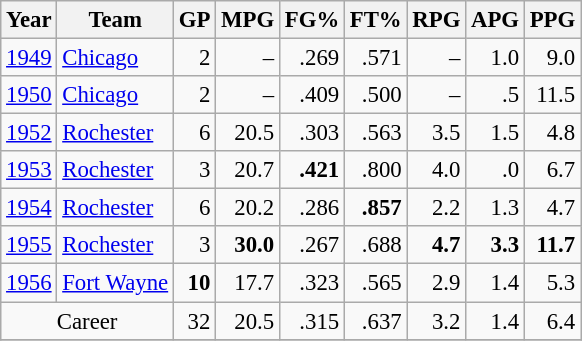<table class="wikitable sortable" style="font-size:95%; text-align:right;">
<tr>
<th>Year</th>
<th>Team</th>
<th>GP</th>
<th>MPG</th>
<th>FG%</th>
<th>FT%</th>
<th>RPG</th>
<th>APG</th>
<th>PPG</th>
</tr>
<tr>
<td style="text-align:left;"><a href='#'>1949</a></td>
<td style="text-align:left;"><a href='#'>Chicago</a></td>
<td>2</td>
<td>–</td>
<td>.269</td>
<td>.571</td>
<td>–</td>
<td>1.0</td>
<td>9.0</td>
</tr>
<tr>
<td style="text-align:left;"><a href='#'>1950</a></td>
<td style="text-align:left;"><a href='#'>Chicago</a></td>
<td>2</td>
<td>–</td>
<td>.409</td>
<td>.500</td>
<td>–</td>
<td>.5</td>
<td>11.5</td>
</tr>
<tr>
<td style="text-align:left;"><a href='#'>1952</a></td>
<td style="text-align:left;"><a href='#'>Rochester</a></td>
<td>6</td>
<td>20.5</td>
<td>.303</td>
<td>.563</td>
<td>3.5</td>
<td>1.5</td>
<td>4.8</td>
</tr>
<tr>
<td style="text-align:left;"><a href='#'>1953</a></td>
<td style="text-align:left;"><a href='#'>Rochester</a></td>
<td>3</td>
<td>20.7</td>
<td><strong>.421</strong></td>
<td>.800</td>
<td>4.0</td>
<td>.0</td>
<td>6.7</td>
</tr>
<tr>
<td style="text-align:left;"><a href='#'>1954</a></td>
<td style="text-align:left;"><a href='#'>Rochester</a></td>
<td>6</td>
<td>20.2</td>
<td>.286</td>
<td><strong>.857</strong></td>
<td>2.2</td>
<td>1.3</td>
<td>4.7</td>
</tr>
<tr>
<td style="text-align:left;"><a href='#'>1955</a></td>
<td style="text-align:left;"><a href='#'>Rochester</a></td>
<td>3</td>
<td><strong>30.0</strong></td>
<td>.267</td>
<td>.688</td>
<td><strong>4.7</strong></td>
<td><strong>3.3</strong></td>
<td><strong>11.7</strong></td>
</tr>
<tr>
<td style="text-align:left;"><a href='#'>1956</a></td>
<td style="text-align:left;"><a href='#'>Fort Wayne</a></td>
<td><strong>10</strong></td>
<td>17.7</td>
<td>.323</td>
<td>.565</td>
<td>2.9</td>
<td>1.4</td>
<td>5.3</td>
</tr>
<tr>
<td style="text-align:center;" colspan="2">Career</td>
<td>32</td>
<td>20.5</td>
<td>.315</td>
<td>.637</td>
<td>3.2</td>
<td>1.4</td>
<td>6.4</td>
</tr>
<tr>
</tr>
</table>
